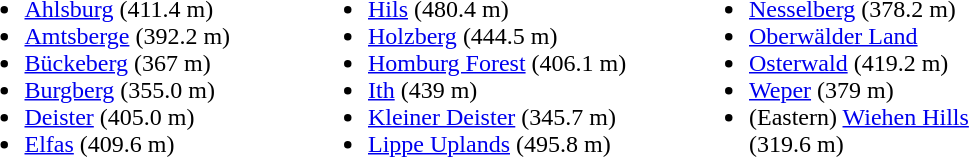<table>
<tr valign="top">
<td width="225"><br><ul><li><a href='#'>Ahlsburg</a> (411.4 m)</li><li><a href='#'>Amtsberge</a> (392.2 m)</li><li><a href='#'>Bückeberg</a> (367 m)</li><li><a href='#'>Burgberg</a> (355.0 m)</li><li><a href='#'>Deister</a> (405.0 m)</li><li><a href='#'>Elfas</a> (409.6 m)</li></ul></td>
<td width="250"><br><ul><li><a href='#'>Hils</a> (480.4 m)</li><li><a href='#'>Holzberg</a> (444.5 m)</li><li><a href='#'>Homburg Forest</a> (406.1 m)</li><li><a href='#'>Ith</a> (439 m)</li><li><a href='#'>Kleiner Deister</a> (345.7 m)</li><li><a href='#'>Lippe Uplands</a> (495.8 m)</li></ul></td>
<td width="250"><br><ul><li><a href='#'>Nesselberg</a> (378.2 m)</li><li><a href='#'>Oberwälder Land</a></li><li><a href='#'>Osterwald</a> (419.2 m)</li><li><a href='#'>Weper</a> (379 m)</li><li>(Eastern) <a href='#'>Wiehen Hills</a> (319.6 m)</li></ul></td>
</tr>
</table>
